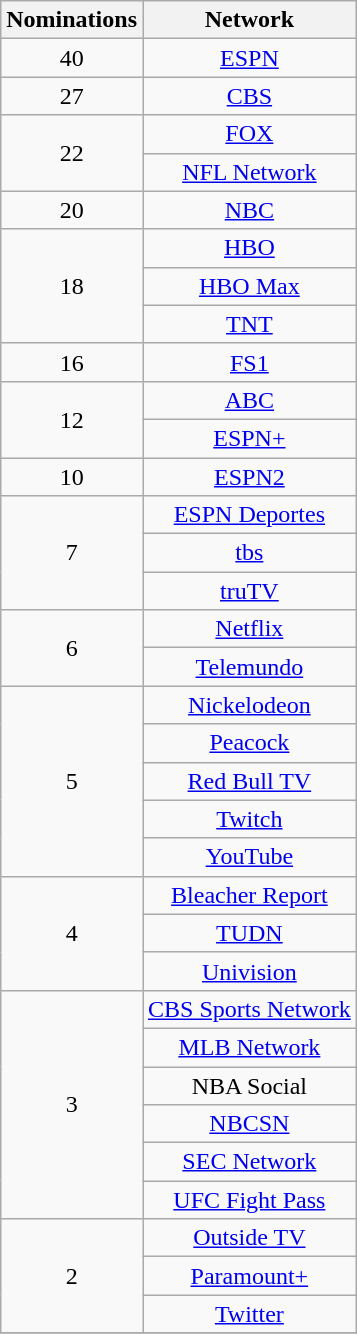<table class="wikitable floatright" style="text-align: center;">
<tr>
<th scope="col" style="width:55px;">Nominations</th>
<th scope="col" style="text-align:center;">Network</th>
</tr>
<tr>
<td scope=row style="text-align:center">40</td>
<td><a href='#'>ESPN</a></td>
</tr>
<tr>
<td scope=row style="text-align:center">27</td>
<td><a href='#'>CBS</a></td>
</tr>
<tr>
<td rowspan="2" scope=row style="text-align:center">22</td>
<td><a href='#'>FOX</a></td>
</tr>
<tr>
<td><a href='#'>NFL Network</a></td>
</tr>
<tr>
<td scope=row style="text-align:center">20</td>
<td><a href='#'>NBC</a></td>
</tr>
<tr>
<td rowspan="3" scope=row style="text-align:center">18</td>
<td><a href='#'>HBO</a></td>
</tr>
<tr>
<td><a href='#'>HBO Max</a></td>
</tr>
<tr>
<td><a href='#'>TNT</a></td>
</tr>
<tr>
<td scope=row style="text-align:center">16</td>
<td><a href='#'>FS1</a></td>
</tr>
<tr>
<td rowspan="2" scope=row style="text-align:center">12</td>
<td><a href='#'>ABC</a></td>
</tr>
<tr>
<td><a href='#'>ESPN+</a></td>
</tr>
<tr>
<td scope=row style="text-align:center">10</td>
<td><a href='#'>ESPN2</a></td>
</tr>
<tr>
<td rowspan="3" scope=row style="text-align:center">7</td>
<td><a href='#'>ESPN Deportes</a></td>
</tr>
<tr>
<td><a href='#'>tbs</a></td>
</tr>
<tr>
<td><a href='#'>truTV</a></td>
</tr>
<tr>
<td rowspan="2" scope=row style="text-align:center">6</td>
<td><a href='#'>Netflix</a></td>
</tr>
<tr>
<td><a href='#'>Telemundo</a></td>
</tr>
<tr>
<td rowspan="5" scope=row style="text-align:center">5</td>
<td><a href='#'>Nickelodeon</a></td>
</tr>
<tr>
<td><a href='#'>Peacock</a></td>
</tr>
<tr>
<td><a href='#'>Red Bull TV</a></td>
</tr>
<tr>
<td><a href='#'>Twitch</a></td>
</tr>
<tr>
<td><a href='#'>YouTube</a></td>
</tr>
<tr>
<td rowspan="3" scope=row style="text-align:center">4</td>
<td><a href='#'>Bleacher Report</a></td>
</tr>
<tr>
<td><a href='#'>TUDN</a></td>
</tr>
<tr>
<td><a href='#'>Univision</a></td>
</tr>
<tr>
<td rowspan="6" scope=row style="text-align:center">3</td>
<td><a href='#'>CBS Sports Network</a></td>
</tr>
<tr>
<td><a href='#'>MLB Network</a></td>
</tr>
<tr>
<td>NBA Social</td>
</tr>
<tr>
<td><a href='#'>NBCSN</a></td>
</tr>
<tr>
<td><a href='#'>SEC Network</a></td>
</tr>
<tr>
<td><a href='#'>UFC Fight Pass</a></td>
</tr>
<tr>
<td rowspan="3" scope=row style="text-align:center">2</td>
<td><a href='#'>Outside TV</a></td>
</tr>
<tr>
<td><a href='#'>Paramount+</a></td>
</tr>
<tr>
<td><a href='#'>Twitter</a></td>
</tr>
<tr>
</tr>
</table>
